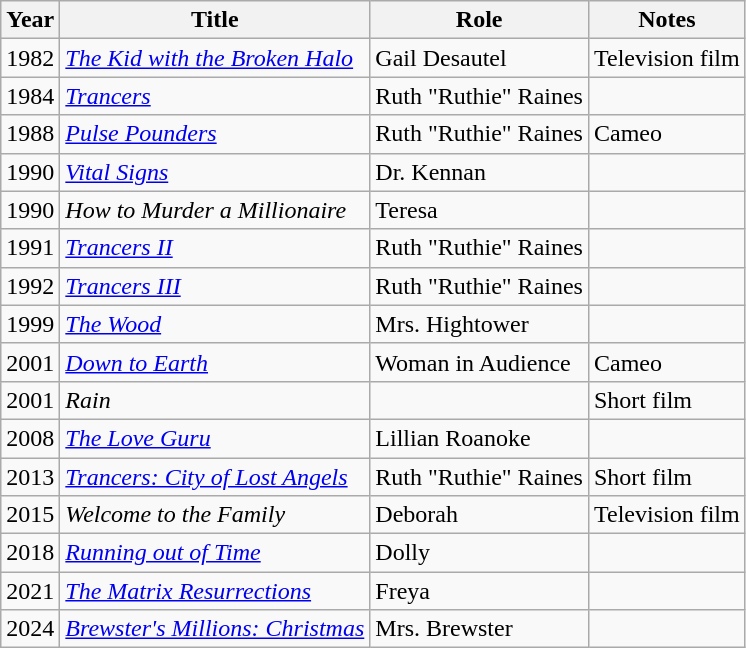<table class="wikitable sortable">
<tr>
<th>Year</th>
<th>Title</th>
<th>Role</th>
<th class="unsortable">Notes</th>
</tr>
<tr>
<td>1982</td>
<td><em><a href='#'>The Kid with the Broken Halo</a> </em></td>
<td>Gail Desautel</td>
<td>Television film</td>
</tr>
<tr>
<td>1984</td>
<td><em><a href='#'>Trancers</a></em></td>
<td>Ruth "Ruthie" Raines</td>
<td></td>
</tr>
<tr>
<td>1988</td>
<td><em> <a href='#'>Pulse Pounders</a></em></td>
<td>Ruth "Ruthie" Raines</td>
<td>Cameo</td>
</tr>
<tr>
<td>1990</td>
<td><em> <a href='#'>Vital Signs</a></em></td>
<td>Dr. Kennan</td>
<td></td>
</tr>
<tr>
<td>1990</td>
<td><em> How to Murder a Millionaire</em></td>
<td>Teresa</td>
<td></td>
</tr>
<tr>
<td>1991</td>
<td><em><a href='#'>Trancers II</a> </em></td>
<td>Ruth "Ruthie" Raines</td>
<td></td>
</tr>
<tr>
<td>1992</td>
<td><em><a href='#'>Trancers III</a></em></td>
<td>Ruth "Ruthie" Raines</td>
<td></td>
</tr>
<tr>
<td>1999</td>
<td><em><a href='#'>The Wood</a></em></td>
<td>Mrs. Hightower</td>
<td></td>
</tr>
<tr>
<td>2001</td>
<td><em><a href='#'>Down to Earth</a></em></td>
<td>Woman in Audience</td>
<td>Cameo</td>
</tr>
<tr>
<td>2001</td>
<td><em>Rain</em></td>
<td></td>
<td>Short film</td>
</tr>
<tr>
<td>2008</td>
<td><em><a href='#'>The Love Guru</a></em></td>
<td>Lillian Roanoke</td>
<td></td>
</tr>
<tr>
<td>2013</td>
<td><em><a href='#'>Trancers: City of Lost Angels</a></em></td>
<td>Ruth "Ruthie" Raines</td>
<td>Short film</td>
</tr>
<tr>
<td>2015</td>
<td><em>Welcome to the Family</em></td>
<td>Deborah</td>
<td>Television film</td>
</tr>
<tr>
<td>2018</td>
<td><em><a href='#'>Running out of Time</a></em></td>
<td>Dolly</td>
<td></td>
</tr>
<tr>
<td>2021</td>
<td><em><a href='#'>The Matrix Resurrections</a></em></td>
<td>Freya</td>
<td></td>
</tr>
<tr>
<td>2024</td>
<td><em><a href='#'>Brewster's Millions: Christmas</a></em></td>
<td>Mrs. Brewster</td>
<td></td>
</tr>
</table>
